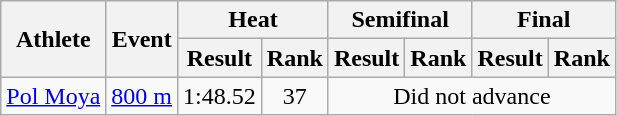<table class="wikitable">
<tr>
<th rowspan="2">Athlete</th>
<th rowspan="2">Event</th>
<th colspan="2">Heat</th>
<th colspan="2">Semifinal</th>
<th colspan="2">Final</th>
</tr>
<tr>
<th>Result</th>
<th>Rank</th>
<th>Result</th>
<th>Rank</th>
<th>Result</th>
<th>Rank</th>
</tr>
<tr style=text-align:center>
<td style=text-align:left><a href='#'>Pol Moya</a></td>
<td style=text-align:left><a href='#'>800 m</a></td>
<td>1:48.52</td>
<td>37</td>
<td colspan=4>Did not advance</td>
</tr>
</table>
